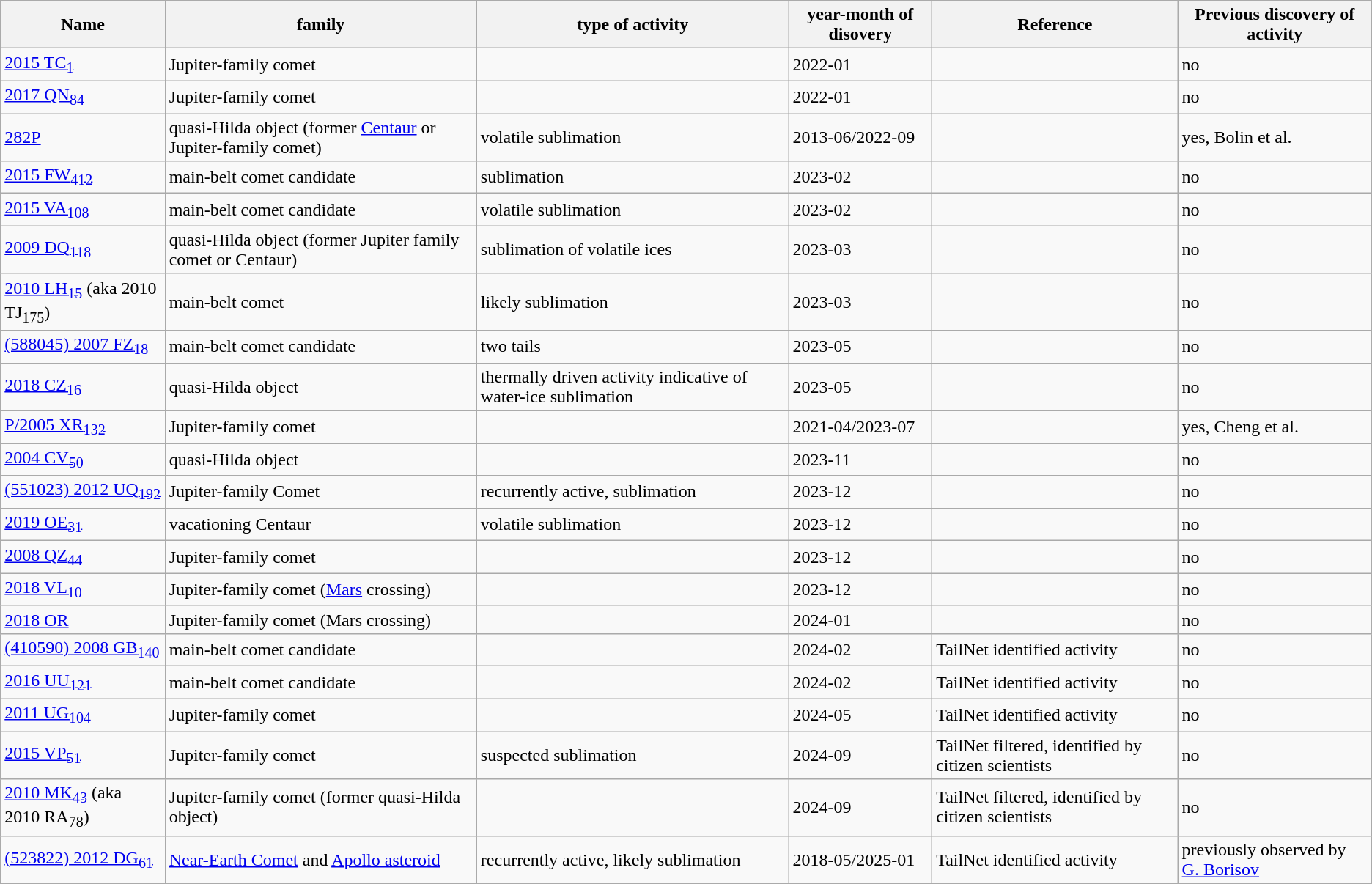<table class="wikitable">
<tr>
<th>Name</th>
<th>family</th>
<th>type of activity</th>
<th>year-month of disovery</th>
<th>Reference</th>
<th>Previous discovery of activity</th>
</tr>
<tr>
<td><a href='#'>2015 TC<sub>1</sub></a></td>
<td>Jupiter-family comet</td>
<td></td>
<td>2022-01</td>
<td></td>
<td>no</td>
</tr>
<tr>
<td><a href='#'>2017 QN<sub>84</sub></a></td>
<td>Jupiter-family comet</td>
<td></td>
<td>2022-01</td>
<td></td>
<td>no</td>
</tr>
<tr>
<td><a href='#'>282P</a></td>
<td>quasi-Hilda object (former <a href='#'>Centaur</a> or Jupiter-family comet)</td>
<td>volatile sublimation</td>
<td>2013-06/2022-09</td>
<td></td>
<td>yes, Bolin et al.</td>
</tr>
<tr>
<td><a href='#'>2015 FW<sub>412</sub></a></td>
<td>main-belt comet candidate</td>
<td>sublimation</td>
<td>2023-02</td>
<td></td>
<td>no</td>
</tr>
<tr>
<td><a href='#'>2015 VA<sub>108</sub></a></td>
<td>main-belt comet candidate</td>
<td>volatile sublimation</td>
<td>2023-02</td>
<td></td>
<td>no</td>
</tr>
<tr>
<td><a href='#'>2009 DQ<sub>118</sub></a></td>
<td>quasi-Hilda object (former Jupiter family comet or Centaur)</td>
<td>sublimation of volatile ices</td>
<td>2023-03</td>
<td></td>
<td>no</td>
</tr>
<tr>
<td><a href='#'>2010 LH<sub>15</sub></a> (aka 2010 TJ<sub>175</sub>)</td>
<td>main-belt comet</td>
<td>likely sublimation</td>
<td>2023-03</td>
<td></td>
<td>no</td>
</tr>
<tr>
<td><a href='#'>(588045) 2007 FZ<sub>18</sub></a></td>
<td>main-belt comet candidate</td>
<td>two tails</td>
<td>2023-05</td>
<td></td>
<td>no</td>
</tr>
<tr>
<td><a href='#'>2018 CZ<sub>16</sub></a></td>
<td>quasi-Hilda object</td>
<td>thermally driven activity indicative of water-ice sublimation</td>
<td>2023-05</td>
<td></td>
<td>no</td>
</tr>
<tr>
<td><a href='#'>P/2005 XR<sub>132</sub></a></td>
<td>Jupiter-family comet</td>
<td></td>
<td>2021-04/2023-07</td>
<td></td>
<td>yes, Cheng et al.</td>
</tr>
<tr>
<td><a href='#'>2004 CV<sub>50</sub></a></td>
<td>quasi-Hilda object</td>
<td></td>
<td>2023-11</td>
<td></td>
<td>no</td>
</tr>
<tr>
<td><a href='#'>(551023) 2012 UQ<sub>192</sub></a></td>
<td>Jupiter-family Comet</td>
<td>recurrently active, sublimation</td>
<td>2023-12</td>
<td></td>
<td>no</td>
</tr>
<tr>
<td><a href='#'>2019 OE<sub>31</sub></a></td>
<td>vacationing Centaur</td>
<td>volatile sublimation</td>
<td>2023-12</td>
<td></td>
<td>no</td>
</tr>
<tr>
<td><a href='#'>2008 QZ<sub>44</sub></a></td>
<td>Jupiter-family comet</td>
<td></td>
<td>2023-12</td>
<td></td>
<td>no</td>
</tr>
<tr>
<td><a href='#'>2018 VL<sub>10</sub></a></td>
<td>Jupiter-family comet (<a href='#'>Mars</a> crossing)</td>
<td></td>
<td>2023-12</td>
<td></td>
<td>no</td>
</tr>
<tr>
<td><a href='#'>2018 OR</a></td>
<td>Jupiter-family comet (Mars crossing)</td>
<td></td>
<td>2024-01</td>
<td></td>
<td>no</td>
</tr>
<tr>
<td><a href='#'>(410590) 2008 GB<sub>140</sub></a></td>
<td>main-belt comet candidate</td>
<td></td>
<td>2024-02</td>
<td>TailNet identified activity</td>
<td>no</td>
</tr>
<tr>
<td><a href='#'>2016 UU<sub>121</sub></a></td>
<td>main-belt comet candidate</td>
<td></td>
<td>2024-02</td>
<td>TailNet identified activity</td>
<td>no</td>
</tr>
<tr>
<td><a href='#'>2011 UG<sub>104</sub></a></td>
<td>Jupiter-family comet</td>
<td></td>
<td>2024-05</td>
<td>TailNet identified activity</td>
<td>no</td>
</tr>
<tr>
<td><a href='#'>2015 VP<sub>51</sub></a></td>
<td>Jupiter-family comet</td>
<td>suspected sublimation</td>
<td>2024-09</td>
<td>TailNet filtered, identified by citizen scientists</td>
<td>no</td>
</tr>
<tr>
<td><a href='#'>2010 MK<sub>43</sub></a> (aka 2010 RA<sub>78</sub>)</td>
<td>Jupiter-family comet (former quasi-Hilda object)</td>
<td></td>
<td>2024-09</td>
<td>TailNet filtered, identified by citizen scientists</td>
<td>no</td>
</tr>
<tr>
<td><a href='#'>(523822) 2012 DG<sub>61</sub></a></td>
<td><a href='#'>Near-Earth Comet</a> and <a href='#'>Apollo asteroid</a></td>
<td>recurrently active, likely sublimation</td>
<td>2018-05/2025-01</td>
<td>TailNet identified activity</td>
<td>previously observed by <a href='#'>G. Borisov</a></td>
</tr>
</table>
